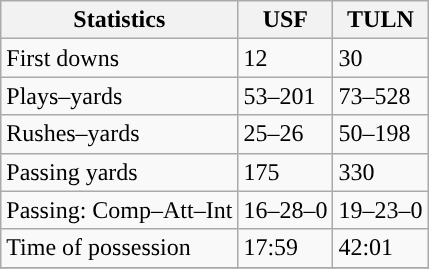<table class="wikitable" style="float: left;">
<tr>
<th>Statistics</th>
<th>USF</th>
<th>TULN</th>
</tr>
<tr>
<td>First downs</td>
<td>12</td>
<td>30</td>
</tr>
<tr>
<td>Plays–yards</td>
<td>53–201</td>
<td>73–528</td>
</tr>
<tr>
<td>Rushes–yards</td>
<td>25–26</td>
<td>50–198</td>
</tr>
<tr>
<td>Passing yards</td>
<td>175</td>
<td>330</td>
</tr>
<tr>
<td>Passing: Comp–Att–Int</td>
<td>16–28–0</td>
<td>19–23–0</td>
</tr>
<tr>
<td>Time of possession</td>
<td>17:59</td>
<td>42:01</td>
</tr>
<tr>
</tr>
</table>
